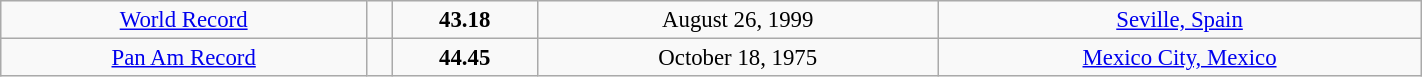<table class="wikitable" style=" text-align:center; font-size:95%;" width="75%">
<tr>
<td><a href='#'>World Record</a></td>
<td></td>
<td><strong>43.18</strong></td>
<td>August 26, 1999</td>
<td> <a href='#'>Seville, Spain</a></td>
</tr>
<tr>
<td><a href='#'>Pan Am Record</a></td>
<td></td>
<td><strong>44.45</strong></td>
<td>October 18, 1975</td>
<td> <a href='#'>Mexico City, Mexico</a></td>
</tr>
</table>
